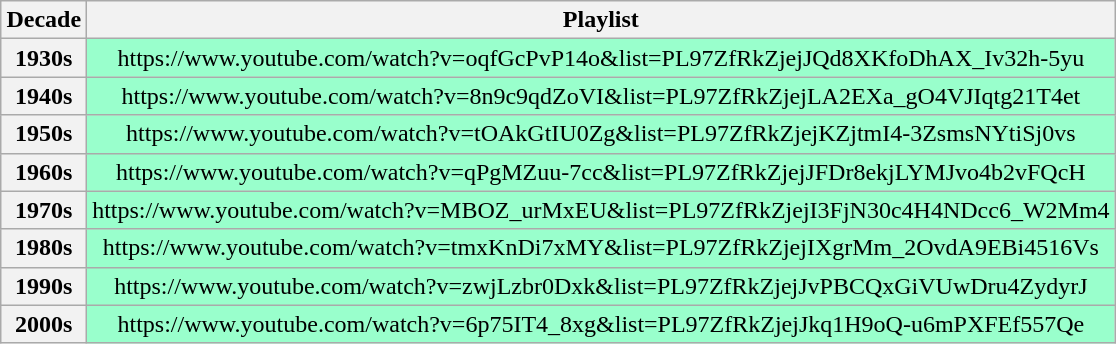<table class="wikitable sortable" style="margin:auto; margin:auto;">
<tr>
<th>Decade</th>
<th>Playlist</th>
</tr>
<tr>
<th style="text-align:center;">1930s</th>
<td style="text-align:center; background:#9fc;">https://www.youtube.com/watch?v=oqfGcPvP14o&list=PL97ZfRkZjejJQd8XKfoDhAX_Iv32h-5yu</td>
</tr>
<tr>
<th style="text-align:center;">1940s</th>
<td style="text-align:center; background:#9fc;">https://www.youtube.com/watch?v=8n9c9qdZoVI&list=PL97ZfRkZjejLA2EXa_gO4VJIqtg21T4et</td>
</tr>
<tr>
<th style="text-align:center;">1950s</th>
<td style="text-align:center; background:#9fc;">https://www.youtube.com/watch?v=tOAkGtIU0Zg&list=PL97ZfRkZjejKZjtmI4-3ZsmsNYtiSj0vs</td>
</tr>
<tr>
<th style="text-align:center;">1960s</th>
<td style="text-align:center; background:#9fc;">https://www.youtube.com/watch?v=qPgMZuu-7cc&list=PL97ZfRkZjejJFDr8ekjLYMJvo4b2vFQcH</td>
</tr>
<tr>
<th style="text-align:center;">1970s</th>
<td style="text-align:center; background:#9fc;">https://www.youtube.com/watch?v=MBOZ_urMxEU&list=PL97ZfRkZjejI3FjN30c4H4NDcc6_W2Mm4</td>
</tr>
<tr>
<th style="text-align:center;">1980s</th>
<td style="text-align:center; background:#9fc;">https://www.youtube.com/watch?v=tmxKnDi7xMY&list=PL97ZfRkZjejIXgrMm_2OvdA9EBi4516Vs</td>
</tr>
<tr>
<th style="text-align:center;">1990s</th>
<td style="text-align:center; background:#9fc;">https://www.youtube.com/watch?v=zwjLzbr0Dxk&list=PL97ZfRkZjejJvPBCQxGiVUwDru4ZydyrJ</td>
</tr>
<tr>
<th style="text-align:center;">2000s</th>
<td style="text-align:center; background:#9fc;">https://www.youtube.com/watch?v=6p75IT4_8xg&list=PL97ZfRkZjejJkq1H9oQ-u6mPXFEf557Qe</td>
</tr>
</table>
